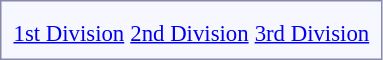<table style="border:1px solid #8888aa; background-color:#f7f8ff; padding:5px; font-size:95%; float: left; margin: 0px 12px 12px 0px;">
<tr>
<td align="center"></td>
<td></td>
<td></td>
</tr>
<tr>
<td align="center"><a href='#'>1st Division</a></td>
<td align="center"><a href='#'>2nd Division</a></td>
<td align="center"><a href='#'>3rd Division</a></td>
</tr>
</table>
